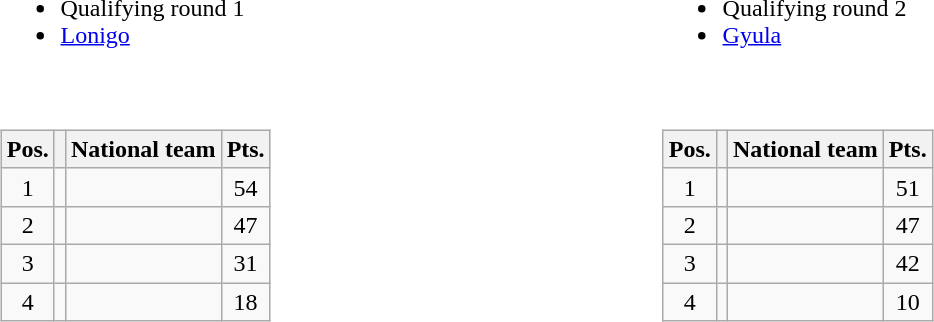<table width=70%>
<tr>
<td width=50%><br><ul><li>Qualifying round 1</li><li> <a href='#'>Lonigo</a></li></ul></td>
<td width=50%><br><ul><li>Qualifying round 2</li><li> <a href='#'>Gyula</a></li></ul></td>
</tr>
<tr>
<td><br><table class=wikitable>
<tr>
<th>Pos.</th>
<th></th>
<th>National team</th>
<th>Pts.</th>
</tr>
<tr align=center >
<td>1</td>
<td></td>
<td align=left></td>
<td>54</td>
</tr>
<tr align=center>
<td>2</td>
<td></td>
<td align=left></td>
<td>47</td>
</tr>
<tr align=center>
<td>3</td>
<td></td>
<td align=left></td>
<td>31</td>
</tr>
<tr align=center>
<td>4</td>
<td></td>
<td align=left></td>
<td>18</td>
</tr>
</table>
</td>
<td><br><table class=wikitable>
<tr>
<th>Pos.</th>
<th></th>
<th>National team</th>
<th>Pts.</th>
</tr>
<tr align=center >
<td>1</td>
<td></td>
<td align=left></td>
<td>51</td>
</tr>
<tr align=center>
<td>2</td>
<td></td>
<td align=left></td>
<td>47</td>
</tr>
<tr align=center>
<td>3</td>
<td></td>
<td align=left></td>
<td>42</td>
</tr>
<tr align=center>
<td>4</td>
<td></td>
<td align=left></td>
<td>10</td>
</tr>
</table>
</td>
</tr>
</table>
